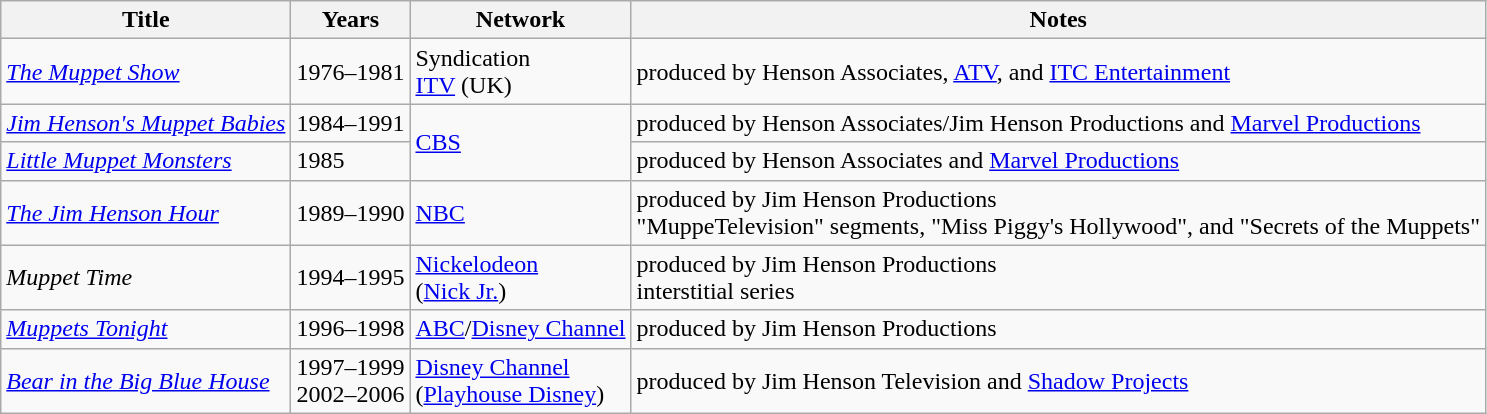<table class="wikitable sortable">
<tr>
<th>Title</th>
<th>Years</th>
<th>Network</th>
<th>Notes</th>
</tr>
<tr>
<td><em><a href='#'>The Muppet Show</a></em></td>
<td>1976–1981</td>
<td>Syndication<br><a href='#'>ITV</a> (UK)</td>
<td>produced by Henson Associates, <a href='#'>ATV</a>, and <a href='#'>ITC Entertainment</a></td>
</tr>
<tr>
<td><em><a href='#'>Jim Henson's Muppet Babies</a></em></td>
<td>1984–1991</td>
<td rowspan="2"><a href='#'>CBS</a></td>
<td>produced by Henson Associates/Jim Henson Productions and <a href='#'>Marvel Productions</a></td>
</tr>
<tr>
<td><em><a href='#'>Little Muppet Monsters</a></em></td>
<td>1985</td>
<td>produced by Henson Associates and <a href='#'>Marvel Productions</a></td>
</tr>
<tr>
<td><em><a href='#'>The Jim Henson Hour</a></em></td>
<td>1989–1990</td>
<td><a href='#'>NBC</a></td>
<td>produced by Jim Henson Productions<br>"MuppeTelevision" segments, "Miss Piggy's Hollywood", and "Secrets of the Muppets"</td>
</tr>
<tr>
<td><em>Muppet Time</em></td>
<td>1994–1995</td>
<td><a href='#'>Nickelodeon</a><br>(<a href='#'>Nick Jr.</a>)</td>
<td>produced by Jim Henson Productions<br>interstitial series</td>
</tr>
<tr>
<td><em><a href='#'>Muppets Tonight</a></em></td>
<td>1996–1998</td>
<td><a href='#'>ABC</a>/<a href='#'>Disney Channel</a></td>
<td>produced by Jim Henson Productions</td>
</tr>
<tr>
<td><em><a href='#'>Bear in the Big Blue House</a></em></td>
<td>1997–1999<br>2002–2006</td>
<td><a href='#'>Disney Channel</a><br>(<a href='#'>Playhouse Disney</a>)</td>
<td>produced by Jim Henson Television and <a href='#'>Shadow Projects</a></td>
</tr>
</table>
